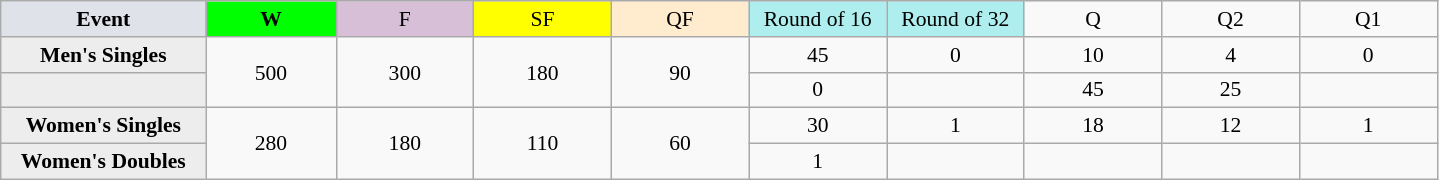<table class=wikitable style=font-size:90%;text-align:center>
<tr>
<td style="width:130px; background:#dfe2e9;"><strong>Event</strong></td>
<td style="width:80px; background:lime;"><strong>W</strong></td>
<td style="width:85px; background:thistle;">F</td>
<td style="width:85px; background:#ff0;">SF</td>
<td style="width:85px; background:#ffebcd;">QF</td>
<td style="width:85px; background:#afeeee;">Round of 16</td>
<td style="width:85px; background:#afeeee;">Round of 32</td>
<td width=85>Q</td>
<td width=85>Q2</td>
<td width=85>Q1</td>
</tr>
<tr>
<th style="background:#ededed;">Men's Singles</th>
<td rowspan=2>500</td>
<td rowspan=2>300</td>
<td rowspan=2>180</td>
<td rowspan=2>90</td>
<td>45</td>
<td>0</td>
<td>10</td>
<td>4</td>
<td>0</td>
</tr>
<tr>
<th style="background:#ededed;"></th>
<td>0</td>
<td></td>
<td>45</td>
<td>25</td>
<td></td>
</tr>
<tr>
<th style="background:#ededed;">Women's Singles</th>
<td rowspan=2>280</td>
<td rowspan=2>180</td>
<td rowspan=2>110</td>
<td rowspan=2>60</td>
<td>30</td>
<td>1</td>
<td>18</td>
<td>12</td>
<td>1</td>
</tr>
<tr>
<th style="background:#ededed;">Women's Doubles</th>
<td>1</td>
<td></td>
<td></td>
<td></td>
<td></td>
</tr>
</table>
